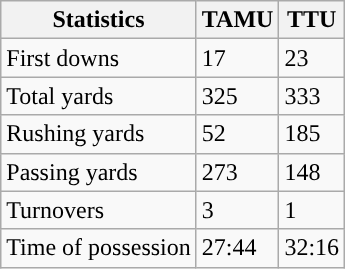<table class="wikitable" style="float: left;">
<tr>
<th>Statistics</th>
<th>TAMU</th>
<th>TTU</th>
</tr>
<tr>
<td>First downs</td>
<td>17</td>
<td>23</td>
</tr>
<tr>
<td>Total yards</td>
<td>325</td>
<td>333</td>
</tr>
<tr>
<td>Rushing yards</td>
<td>52</td>
<td>185</td>
</tr>
<tr>
<td>Passing yards</td>
<td>273</td>
<td>148</td>
</tr>
<tr>
<td>Turnovers</td>
<td>3</td>
<td>1</td>
</tr>
<tr>
<td>Time of possession</td>
<td>27:44</td>
<td>32:16</td>
</tr>
</table>
